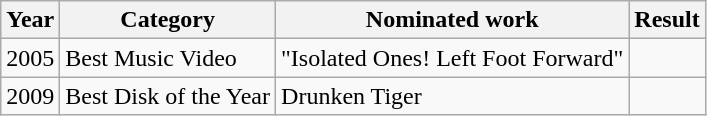<table class="wikitable">
<tr>
<th>Year</th>
<th>Category</th>
<th>Nominated work</th>
<th>Result</th>
</tr>
<tr>
<td>2005</td>
<td>Best Music Video</td>
<td>"Isolated Ones! Left Foot Forward"</td>
<td></td>
</tr>
<tr>
<td>2009</td>
<td>Best Disk of the Year</td>
<td>Drunken Tiger</td>
<td></td>
</tr>
</table>
